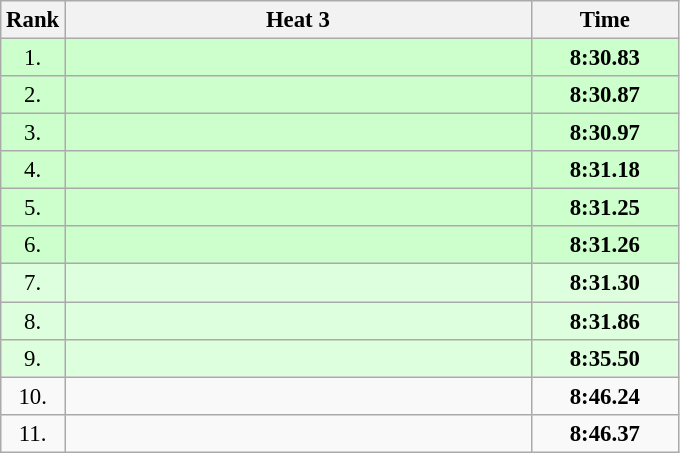<table class="wikitable" style="font-size:95%;">
<tr>
<th>Rank</th>
<th align="left" style="width: 20em">Heat 3</th>
<th style="width: 6em">Time</th>
</tr>
<tr style="background:#ccffcc;">
<td align="center">1.</td>
<td></td>
<td align="center"><strong>8:30.83</strong></td>
</tr>
<tr style="background:#ccffcc;">
<td align="center">2.</td>
<td></td>
<td align="center"><strong>8:30.87</strong></td>
</tr>
<tr style="background:#ccffcc;">
<td align="center">3.</td>
<td></td>
<td align="center"><strong>8:30.97</strong></td>
</tr>
<tr style="background:#ccffcc;">
<td align="center">4.</td>
<td></td>
<td align="center"><strong>8:31.18</strong></td>
</tr>
<tr style="background:#ccffcc;">
<td align="center">5.</td>
<td></td>
<td align="center"><strong>8:31.25</strong></td>
</tr>
<tr style="background:#ccffcc;">
<td align="center">6.</td>
<td></td>
<td align="center"><strong>8:31.26</strong></td>
</tr>
<tr style="background:#ddffdd;">
<td align="center">7.</td>
<td></td>
<td align="center"><strong>8:31.30</strong></td>
</tr>
<tr style="background:#ddffdd;">
<td align="center">8.</td>
<td></td>
<td align="center"><strong>8:31.86</strong></td>
</tr>
<tr style="background:#ddffdd;">
<td align="center">9.</td>
<td></td>
<td align="center"><strong>8:35.50</strong></td>
</tr>
<tr>
<td align="center">10.</td>
<td></td>
<td align="center"><strong>8:46.24   </strong></td>
</tr>
<tr>
<td align="center">11.</td>
<td></td>
<td align="center"><strong>8:46.37 </strong></td>
</tr>
</table>
